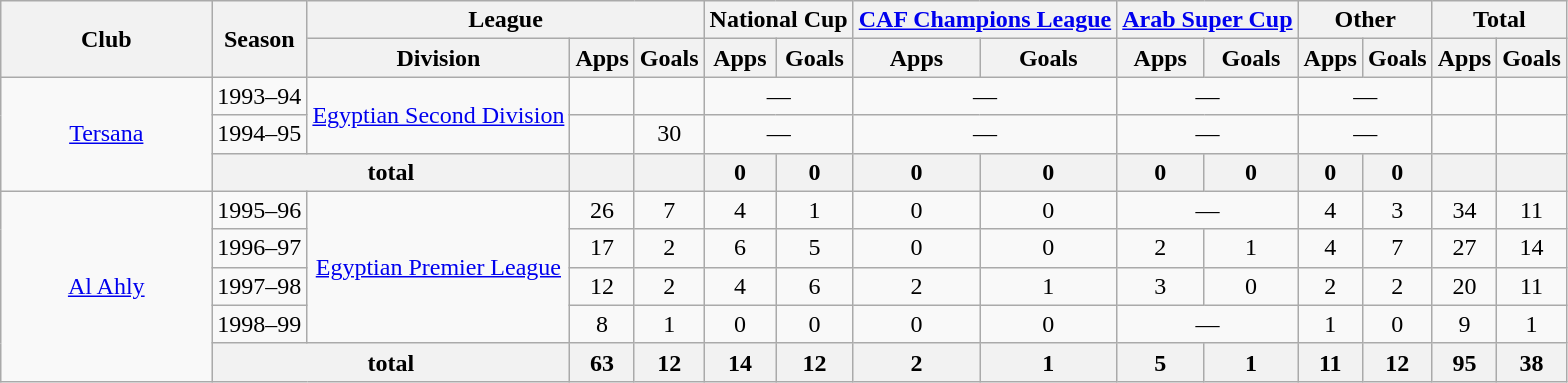<table class="wikitable" style="text-align:center">
<tr>
<th rowspan=2 style="width: 100pt;">Club</th>
<th rowspan=2>Season</th>
<th colspan=3 style="width: 150pt;">League</th>
<th colspan=2>National Cup</th>
<th colspan=2><a href='#'>CAF Champions League</a></th>
<th colspan=2><a href='#'>Arab Super Cup</a></th>
<th colspan=2>Other</th>
<th colspan=2>Total</th>
</tr>
<tr>
<th>Division</th>
<th>Apps</th>
<th>Goals</th>
<th>Apps</th>
<th>Goals</th>
<th>Apps</th>
<th>Goals</th>
<th>Apps</th>
<th>Goals</th>
<th>Apps</th>
<th>Goals</th>
<th>Apps</th>
<th>Goals</th>
</tr>
<tr>
<td rowspan=3><a href='#'>Tersana</a></td>
<td>1993–94</td>
<td rowspan=2><a href='#'>Egyptian Second Division</a></td>
<td></td>
<td></td>
<td colspan="2">—</td>
<td colspan="2">—</td>
<td colspan="2">—</td>
<td colspan="2">—</td>
<td></td>
<td></td>
</tr>
<tr>
<td>1994–95</td>
<td></td>
<td>30</td>
<td colspan="2">—</td>
<td colspan="2">—</td>
<td colspan="2">—</td>
<td colspan="2">—</td>
<td></td>
<td></td>
</tr>
<tr>
<th colspan=2>total</th>
<th></th>
<th></th>
<th>0</th>
<th>0</th>
<th>0</th>
<th>0</th>
<th>0</th>
<th>0</th>
<th>0</th>
<th>0</th>
<th></th>
<th></th>
</tr>
<tr>
<td rowspan=5><a href='#'>Al Ahly</a></td>
<td>1995–96</td>
<td rowspan=4><a href='#'>Egyptian Premier League</a></td>
<td>26</td>
<td>7</td>
<td>4</td>
<td>1</td>
<td>0</td>
<td>0</td>
<td colspan="2">—</td>
<td>4</td>
<td>3</td>
<td>34</td>
<td>11</td>
</tr>
<tr>
<td>1996–97</td>
<td>17</td>
<td>2</td>
<td>6</td>
<td>5</td>
<td>0</td>
<td>0</td>
<td>2</td>
<td>1</td>
<td>4</td>
<td>7</td>
<td>27</td>
<td>14</td>
</tr>
<tr>
<td>1997–98</td>
<td>12</td>
<td>2</td>
<td>4</td>
<td>6</td>
<td>2</td>
<td>1</td>
<td>3</td>
<td>0</td>
<td>2</td>
<td>2</td>
<td>20</td>
<td>11</td>
</tr>
<tr>
<td>1998–99</td>
<td>8</td>
<td>1</td>
<td>0</td>
<td>0</td>
<td>0</td>
<td>0</td>
<td colspan="2">—</td>
<td>1</td>
<td>0</td>
<td>9</td>
<td>1</td>
</tr>
<tr>
<th colspan=2>total</th>
<th>63</th>
<th>12</th>
<th>14</th>
<th>12</th>
<th>2</th>
<th>1</th>
<th>5</th>
<th>1</th>
<th>11</th>
<th>12</th>
<th>95</th>
<th>38</th>
</tr>
</table>
